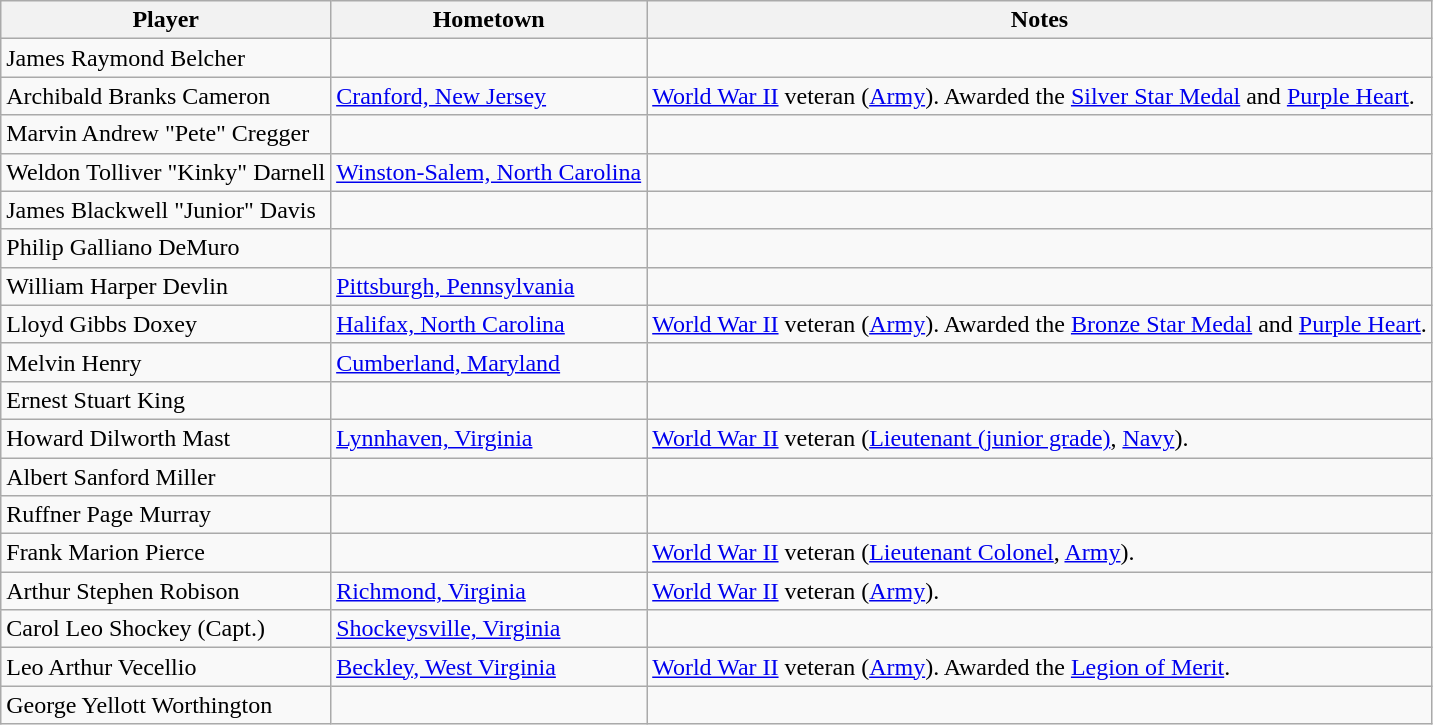<table class="wikitable" border="1">
<tr ;>
<th>Player</th>
<th>Hometown</th>
<th>Notes</th>
</tr>
<tr>
<td>James Raymond Belcher</td>
<td></td>
<td></td>
</tr>
<tr>
<td>Archibald Branks Cameron</td>
<td><a href='#'>Cranford, New Jersey</a></td>
<td><a href='#'>World War II</a> veteran (<a href='#'>Army</a>). Awarded the <a href='#'>Silver Star Medal</a> and <a href='#'>Purple Heart</a>.</td>
</tr>
<tr>
<td>Marvin Andrew "Pete" Cregger</td>
<td></td>
<td></td>
</tr>
<tr>
<td>Weldon Tolliver "Kinky" Darnell</td>
<td><a href='#'>Winston-Salem, North Carolina</a></td>
<td></td>
</tr>
<tr>
<td>James Blackwell "Junior" Davis</td>
<td></td>
<td></td>
</tr>
<tr>
<td>Philip Galliano DeMuro</td>
<td></td>
<td></td>
</tr>
<tr>
<td>William Harper Devlin</td>
<td><a href='#'>Pittsburgh, Pennsylvania</a></td>
<td></td>
</tr>
<tr>
<td>Lloyd Gibbs Doxey</td>
<td><a href='#'>Halifax, North Carolina</a></td>
<td><a href='#'>World War II</a> veteran (<a href='#'>Army</a>). Awarded the <a href='#'>Bronze Star Medal</a> and <a href='#'>Purple Heart</a>.</td>
</tr>
<tr>
<td>Melvin Henry</td>
<td><a href='#'>Cumberland, Maryland</a></td>
<td></td>
</tr>
<tr>
<td>Ernest Stuart King</td>
<td></td>
<td></td>
</tr>
<tr>
<td>Howard Dilworth Mast</td>
<td><a href='#'>Lynnhaven, Virginia</a></td>
<td><a href='#'>World War II</a> veteran (<a href='#'>Lieutenant (junior grade)</a>, <a href='#'>Navy</a>).</td>
</tr>
<tr>
<td>Albert Sanford Miller</td>
<td></td>
<td></td>
</tr>
<tr>
<td>Ruffner Page Murray</td>
<td></td>
<td></td>
</tr>
<tr>
<td>Frank Marion Pierce</td>
<td></td>
<td><a href='#'>World War II</a> veteran (<a href='#'>Lieutenant Colonel</a>, <a href='#'>Army</a>).</td>
</tr>
<tr>
<td>Arthur Stephen Robison</td>
<td><a href='#'>Richmond, Virginia</a></td>
<td><a href='#'>World War II</a> veteran (<a href='#'>Army</a>).</td>
</tr>
<tr>
<td>Carol Leo Shockey (Capt.)</td>
<td><a href='#'>Shockeysville, Virginia</a></td>
<td></td>
</tr>
<tr>
<td>Leo Arthur Vecellio</td>
<td><a href='#'>Beckley, West Virginia</a></td>
<td><a href='#'>World War II</a> veteran (<a href='#'>Army</a>). Awarded the <a href='#'>Legion of Merit</a>.</td>
</tr>
<tr>
<td>George Yellott Worthington</td>
<td></td>
<td></td>
</tr>
</table>
